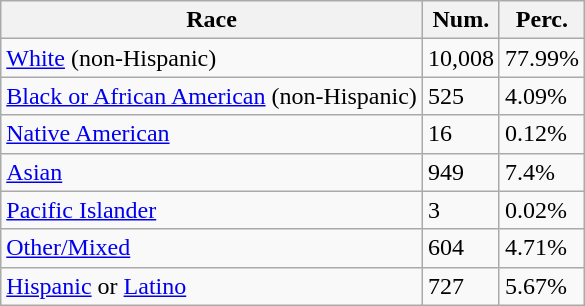<table class="wikitable">
<tr>
<th>Race</th>
<th>Num.</th>
<th>Perc.</th>
</tr>
<tr>
<td><a href='#'>White</a> (non-Hispanic)</td>
<td>10,008</td>
<td>77.99%</td>
</tr>
<tr>
<td><a href='#'>Black or African American</a> (non-Hispanic)</td>
<td>525</td>
<td>4.09%</td>
</tr>
<tr>
<td><a href='#'>Native American</a></td>
<td>16</td>
<td>0.12%</td>
</tr>
<tr>
<td><a href='#'>Asian</a></td>
<td>949</td>
<td>7.4%</td>
</tr>
<tr>
<td><a href='#'>Pacific Islander</a></td>
<td>3</td>
<td>0.02%</td>
</tr>
<tr>
<td><a href='#'>Other/Mixed</a></td>
<td>604</td>
<td>4.71%</td>
</tr>
<tr>
<td><a href='#'>Hispanic</a> or <a href='#'>Latino</a></td>
<td>727</td>
<td>5.67%</td>
</tr>
</table>
